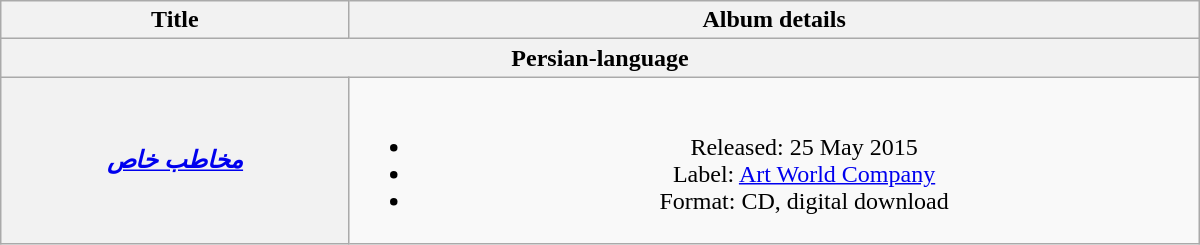<table class="wikitable plainrowheaders" style="text-align:center; width:800px;">
<tr>
<th>Title</th>
<th>Album details</th>
</tr>
<tr>
<th scope="col" colspan="6">Persian-language</th>
</tr>
<tr>
<th scope="row"><em><a href='#'>مخاطب خاص</a></em></th>
<td><br><ul><li>Released: 25 May 2015</li><li>Label: <a href='#'>Art World Company</a></li><li>Format: CD, digital download</li></ul></td>
</tr>
</table>
